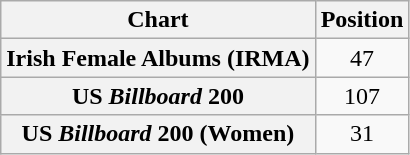<table class="wikitable sortable plainrowheaders" style="text-align:center">
<tr>
<th scope="col">Chart</th>
<th scope="col">Position</th>
</tr>
<tr>
<th scope="row">Irish Female Albums (IRMA)</th>
<td>47</td>
</tr>
<tr>
<th scope="row">US <em>Billboard</em> 200</th>
<td>107</td>
</tr>
<tr>
<th scope="row">US <em>Billboard</em> 200 (Women)</th>
<td>31</td>
</tr>
</table>
